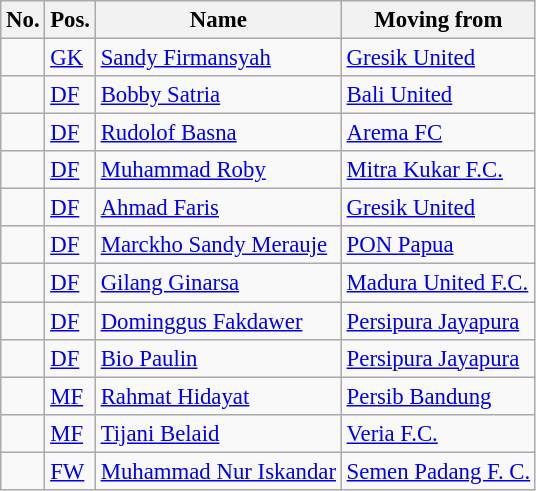<table class="wikitable plainrowheaders sortable" style="font-size:95%">
<tr>
<th>No.</th>
<th>Pos.</th>
<th>Name</th>
<th>Moving from</th>
</tr>
<tr>
<td></td>
<td><a href='#'>GK</a></td>
<td> <a href='#'>Sandy Firmansyah</a></td>
<td><a href='#'>Gresik United</a></td>
</tr>
<tr>
<td></td>
<td><a href='#'>DF</a></td>
<td> <a href='#'>Bobby Satria</a></td>
<td><a href='#'>Bali United</a></td>
</tr>
<tr>
<td></td>
<td><a href='#'>DF</a></td>
<td> <a href='#'>Rudolof Basna</a></td>
<td><a href='#'>Arema FC</a></td>
</tr>
<tr>
<td></td>
<td><a href='#'>DF</a></td>
<td> <a href='#'>Muhammad Roby</a></td>
<td><a href='#'>Mitra Kukar F.C.</a></td>
</tr>
<tr>
<td></td>
<td><a href='#'>DF</a></td>
<td> <a href='#'>Ahmad Faris</a></td>
<td><a href='#'>Gresik United</a></td>
</tr>
<tr>
<td></td>
<td><a href='#'>DF</a></td>
<td> <a href='#'>Marckho Sandy Merauje</a></td>
<td><a href='#'>PON Papua</a></td>
</tr>
<tr>
<td></td>
<td><a href='#'>DF</a></td>
<td> <a href='#'>Gilang Ginarsa</a></td>
<td><a href='#'>Madura United F.C.</a></td>
</tr>
<tr>
<td></td>
<td><a href='#'>DF</a></td>
<td> <a href='#'>Dominggus Fakdawer</a></td>
<td><a href='#'>Persipura Jayapura</a></td>
</tr>
<tr>
<td></td>
<td><a href='#'>DF</a></td>
<td> <a href='#'>Bio Paulin</a></td>
<td><a href='#'>Persipura Jayapura</a></td>
</tr>
<tr>
<td></td>
<td><a href='#'>MF</a></td>
<td> <a href='#'>Rahmat Hidayat</a></td>
<td><a href='#'>Persib Bandung</a></td>
</tr>
<tr>
<td></td>
<td><a href='#'>MF</a></td>
<td> <a href='#'>Tijani Belaid</a></td>
<td> <a href='#'>Veria F.C.</a></td>
</tr>
<tr>
<td></td>
<td><a href='#'>FW</a></td>
<td> <a href='#'>Muhammad Nur Iskandar</a></td>
<td><a href='#'>Semen Padang F. C.</a></td>
</tr>
</table>
